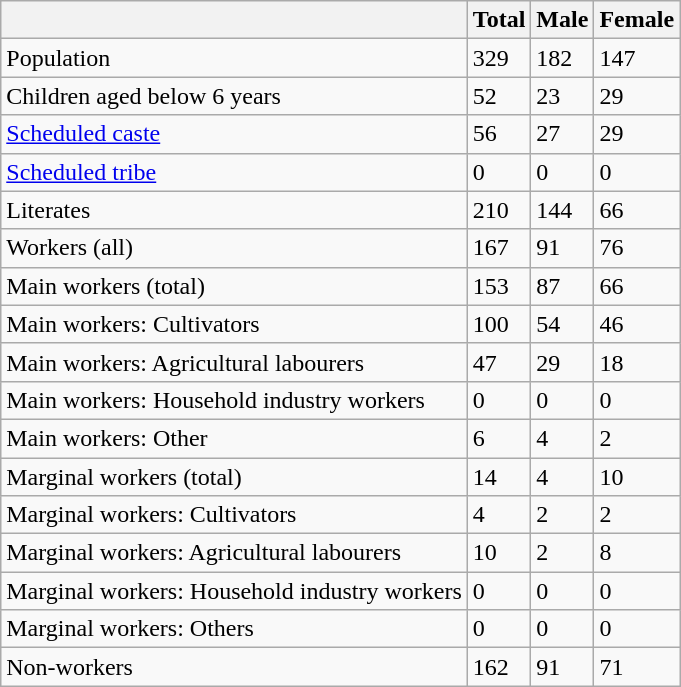<table class="wikitable sortable">
<tr>
<th></th>
<th>Total</th>
<th>Male</th>
<th>Female</th>
</tr>
<tr>
<td>Population</td>
<td>329</td>
<td>182</td>
<td>147</td>
</tr>
<tr>
<td>Children aged below 6 years</td>
<td>52</td>
<td>23</td>
<td>29</td>
</tr>
<tr>
<td><a href='#'>Scheduled caste</a></td>
<td>56</td>
<td>27</td>
<td>29</td>
</tr>
<tr>
<td><a href='#'>Scheduled tribe</a></td>
<td>0</td>
<td>0</td>
<td>0</td>
</tr>
<tr>
<td>Literates</td>
<td>210</td>
<td>144</td>
<td>66</td>
</tr>
<tr>
<td>Workers (all)</td>
<td>167</td>
<td>91</td>
<td>76</td>
</tr>
<tr>
<td>Main workers (total)</td>
<td>153</td>
<td>87</td>
<td>66</td>
</tr>
<tr>
<td>Main workers: Cultivators</td>
<td>100</td>
<td>54</td>
<td>46</td>
</tr>
<tr>
<td>Main workers: Agricultural labourers</td>
<td>47</td>
<td>29</td>
<td>18</td>
</tr>
<tr>
<td>Main workers: Household industry workers</td>
<td>0</td>
<td>0</td>
<td>0</td>
</tr>
<tr>
<td>Main workers: Other</td>
<td>6</td>
<td>4</td>
<td>2</td>
</tr>
<tr>
<td>Marginal workers (total)</td>
<td>14</td>
<td>4</td>
<td>10</td>
</tr>
<tr>
<td>Marginal workers: Cultivators</td>
<td>4</td>
<td>2</td>
<td>2</td>
</tr>
<tr>
<td>Marginal workers: Agricultural labourers</td>
<td>10</td>
<td>2</td>
<td>8</td>
</tr>
<tr>
<td>Marginal workers: Household industry workers</td>
<td>0</td>
<td>0</td>
<td>0</td>
</tr>
<tr>
<td>Marginal workers: Others</td>
<td>0</td>
<td>0</td>
<td>0</td>
</tr>
<tr>
<td>Non-workers</td>
<td>162</td>
<td>91</td>
<td>71</td>
</tr>
</table>
